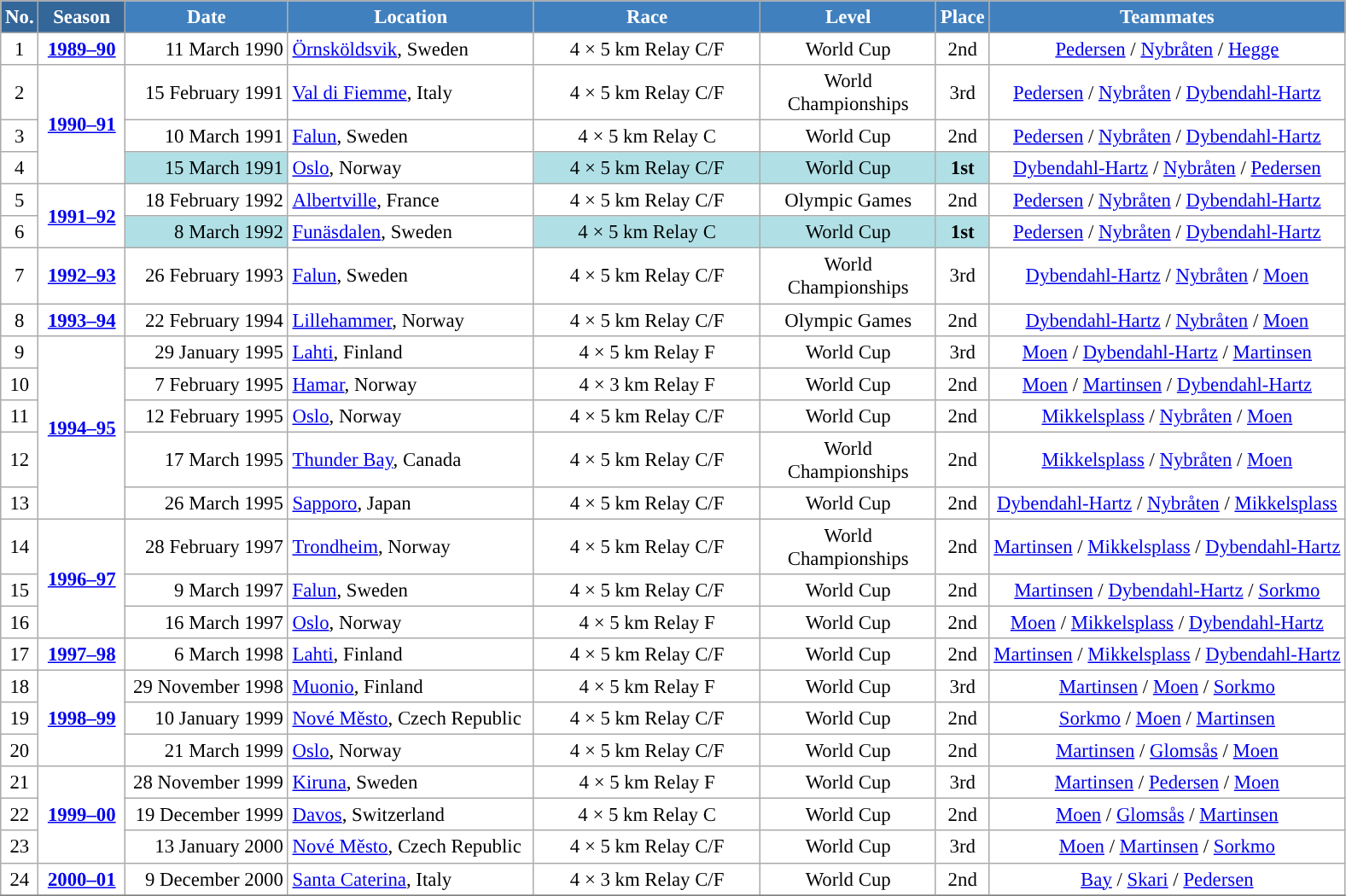<table class="wikitable sortable" style="font-size:95%; text-align:center; border:grey solid 1px; border-collapse:collapse; background:#ffffff;">
<tr style="background:#efefef;">
<th style="background-color:#369; color:white;">No.</th>
<th style="background-color:#369; color:white;">Season</th>
<th style="background-color:#4180be; color:white; width:120px;">Date</th>
<th style="background-color:#4180be; color:white; width:185px;">Location</th>
<th style="background-color:#4180be; color:white; width:170px;">Race</th>
<th style="background-color:#4180be; color:white; width:130px;">Level</th>
<th style="background-color:#4180be; color:white;">Place</th>
<th style="background-color:#4180be; color:white;">Teammates</th>
</tr>
<tr>
<td align=center>1</td>
<td rowspan=1 align=center><strong> <a href='#'>1989–90</a> </strong></td>
<td align=right>11 March 1990</td>
<td align=left> <a href='#'>Örnsköldsvik</a>, Sweden</td>
<td>4 × 5 km Relay C/F</td>
<td>World Cup</td>
<td>2nd</td>
<td><a href='#'>Pedersen</a> / <a href='#'>Nybråten</a> / <a href='#'>Hegge</a></td>
</tr>
<tr>
<td align=center>2</td>
<td rowspan=3 align=center><strong> <a href='#'>1990–91</a> </strong></td>
<td align=right>15 February 1991</td>
<td align=left> <a href='#'>Val di Fiemme</a>, Italy</td>
<td>4 × 5 km Relay C/F</td>
<td>World Championships</td>
<td>3rd</td>
<td><a href='#'>Pedersen</a> / <a href='#'>Nybråten</a> / <a href='#'>Dybendahl-Hartz</a></td>
</tr>
<tr>
<td align=center>3</td>
<td align=right>10 March 1991</td>
<td align=left> <a href='#'>Falun</a>, Sweden</td>
<td>4 × 5 km Relay C</td>
<td>World Cup</td>
<td>2nd</td>
<td><a href='#'>Pedersen</a> / <a href='#'>Nybråten</a> / <a href='#'>Dybendahl-Hartz</a></td>
</tr>
<tr>
<td align=center>4</td>
<td bgcolor="#BOEOE6" align=right>15 March 1991</td>
<td align=left> <a href='#'>Oslo</a>, Norway</td>
<td bgcolor="#BOEOE6">4 × 5 km Relay C/F</td>
<td bgcolor="#BOEOE6">World Cup</td>
<td bgcolor="#BOEOE6"><strong>1st</strong></td>
<td><a href='#'>Dybendahl-Hartz</a> / <a href='#'>Nybråten</a> / <a href='#'>Pedersen</a></td>
</tr>
<tr>
<td align=center>5</td>
<td rowspan=2 align=center><strong> <a href='#'>1991–92</a> </strong></td>
<td align=right>18 February 1992</td>
<td align=left> <a href='#'>Albertville</a>, France</td>
<td>4 × 5 km Relay C/F</td>
<td>Olympic Games</td>
<td>2nd</td>
<td><a href='#'>Pedersen</a> / <a href='#'>Nybråten</a> / <a href='#'>Dybendahl-Hartz</a></td>
</tr>
<tr>
<td align=center>6</td>
<td bgcolor="#BOEOE6" align=right>8 March 1992</td>
<td align=left> <a href='#'>Funäsdalen</a>, Sweden</td>
<td bgcolor="#BOEOE6">4 × 5 km Relay C</td>
<td bgcolor="#BOEOE6">World Cup</td>
<td bgcolor="#BOEOE6"><strong>1st</strong></td>
<td><a href='#'>Pedersen</a> / <a href='#'>Nybråten</a> / <a href='#'>Dybendahl-Hartz</a></td>
</tr>
<tr>
<td align=center>7</td>
<td rowspan=1 align=center><strong> <a href='#'>1992–93</a> </strong></td>
<td align=right>26 February 1993</td>
<td align=left> <a href='#'>Falun</a>, Sweden</td>
<td>4 × 5 km Relay C/F</td>
<td>World Championships</td>
<td>3rd</td>
<td><a href='#'>Dybendahl-Hartz</a> / <a href='#'>Nybråten</a> / <a href='#'>Moen</a></td>
</tr>
<tr>
<td align=center>8</td>
<td rowspan=1 align=center><strong> <a href='#'>1993–94</a> </strong></td>
<td align=right>22 February 1994</td>
<td align=left> <a href='#'>Lillehammer</a>, Norway</td>
<td>4 × 5 km Relay C/F</td>
<td>Olympic Games</td>
<td>2nd</td>
<td><a href='#'>Dybendahl-Hartz</a> / <a href='#'>Nybråten</a> / <a href='#'>Moen</a></td>
</tr>
<tr>
<td align=center>9</td>
<td rowspan=5 align=center><strong> <a href='#'>1994–95</a> </strong></td>
<td align=right>29 January 1995</td>
<td align=left> <a href='#'>Lahti</a>, Finland</td>
<td>4 × 5 km Relay F</td>
<td>World Cup</td>
<td>3rd</td>
<td><a href='#'>Moen</a> / <a href='#'>Dybendahl-Hartz</a> / <a href='#'>Martinsen</a></td>
</tr>
<tr>
<td align=center>10</td>
<td align=right>7 February 1995</td>
<td align=left> <a href='#'>Hamar</a>, Norway</td>
<td>4 × 3 km Relay F</td>
<td>World Cup</td>
<td>2nd</td>
<td><a href='#'>Moen</a> / <a href='#'>Martinsen</a> / <a href='#'>Dybendahl-Hartz</a></td>
</tr>
<tr>
<td align=center>11</td>
<td align=right>12 February 1995</td>
<td align=left> <a href='#'>Oslo</a>, Norway</td>
<td>4 × 5 km Relay C/F</td>
<td>World Cup</td>
<td>2nd</td>
<td><a href='#'>Mikkelsplass</a> / <a href='#'>Nybråten</a> / <a href='#'>Moen</a></td>
</tr>
<tr>
<td align=center>12</td>
<td align=right>17 March 1995</td>
<td align=left> <a href='#'>Thunder Bay</a>, Canada</td>
<td>4 × 5 km Relay C/F</td>
<td>World Championships</td>
<td>2nd</td>
<td><a href='#'>Mikkelsplass</a> / <a href='#'>Nybråten</a> / <a href='#'>Moen</a></td>
</tr>
<tr>
<td align=center>13</td>
<td align=right>26 March 1995</td>
<td align=left> <a href='#'>Sapporo</a>, Japan</td>
<td>4 × 5 km Relay C/F</td>
<td>World Cup</td>
<td>2nd</td>
<td><a href='#'>Dybendahl-Hartz</a> / <a href='#'>Nybråten</a> / <a href='#'>Mikkelsplass</a></td>
</tr>
<tr>
<td align=center>14</td>
<td rowspan=3 align=center><strong> <a href='#'>1996–97</a> </strong></td>
<td align=right>28 February 1997</td>
<td align=left> <a href='#'>Trondheim</a>, Norway</td>
<td>4 × 5 km Relay C/F</td>
<td>World Championships</td>
<td>2nd</td>
<td><a href='#'>Martinsen</a> / <a href='#'>Mikkelsplass</a> / <a href='#'>Dybendahl-Hartz</a></td>
</tr>
<tr>
<td align=center>15</td>
<td align=right>9 March 1997</td>
<td align=left> <a href='#'>Falun</a>, Sweden</td>
<td>4 × 5 km Relay C/F</td>
<td>World Cup</td>
<td>2nd</td>
<td><a href='#'>Martinsen</a> / <a href='#'>Dybendahl-Hartz</a> / <a href='#'>Sorkmo</a></td>
</tr>
<tr>
<td align=center>16</td>
<td align=right>16 March 1997</td>
<td align=left> <a href='#'>Oslo</a>, Norway</td>
<td>4 × 5 km Relay F</td>
<td>World Cup</td>
<td>2nd</td>
<td><a href='#'>Moen</a> / <a href='#'>Mikkelsplass</a> / <a href='#'>Dybendahl-Hartz</a></td>
</tr>
<tr>
<td align=center>17</td>
<td rowspan=1 align=center><strong> <a href='#'>1997–98</a> </strong></td>
<td align=right>6 March 1998</td>
<td align=left> <a href='#'>Lahti</a>, Finland</td>
<td>4 × 5 km Relay C/F</td>
<td>World Cup</td>
<td>2nd</td>
<td><a href='#'>Martinsen</a> / <a href='#'>Mikkelsplass</a> / <a href='#'>Dybendahl-Hartz</a></td>
</tr>
<tr>
<td align=center>18</td>
<td rowspan=3 align=center><strong> <a href='#'>1998–99</a> </strong></td>
<td align=right>29 November 1998</td>
<td align=left> <a href='#'>Muonio</a>, Finland</td>
<td>4 × 5 km Relay F</td>
<td>World Cup</td>
<td>3rd</td>
<td><a href='#'>Martinsen</a> / <a href='#'>Moen</a> / <a href='#'>Sorkmo</a></td>
</tr>
<tr>
<td align=center>19</td>
<td align=right>10 January 1999</td>
<td align=left> <a href='#'>Nové Město</a>, Czech Republic</td>
<td>4 × 5 km Relay C/F</td>
<td>World Cup</td>
<td>2nd</td>
<td><a href='#'>Sorkmo</a> / <a href='#'>Moen</a> / <a href='#'>Martinsen</a></td>
</tr>
<tr>
<td align=center>20</td>
<td align=right>21 March 1999</td>
<td align=left> <a href='#'>Oslo</a>, Norway</td>
<td>4 × 5 km Relay C/F</td>
<td>World Cup</td>
<td>2nd</td>
<td><a href='#'>Martinsen</a> / <a href='#'>Glomsås</a> / <a href='#'>Moen</a></td>
</tr>
<tr>
<td align=center>21</td>
<td rowspan=3 align=center><strong> <a href='#'>1999–00</a> </strong></td>
<td align=right>28 November 1999</td>
<td align=left> <a href='#'>Kiruna</a>, Sweden</td>
<td>4 × 5 km Relay F</td>
<td>World Cup</td>
<td>3rd</td>
<td><a href='#'>Martinsen</a> / <a href='#'>Pedersen</a> / <a href='#'>Moen</a></td>
</tr>
<tr>
<td align=center>22</td>
<td align=right>19 December 1999</td>
<td align=left> <a href='#'>Davos</a>, Switzerland</td>
<td>4 × 5 km Relay C</td>
<td>World Cup</td>
<td>2nd</td>
<td><a href='#'>Moen</a> / <a href='#'>Glomsås</a> / <a href='#'>Martinsen</a></td>
</tr>
<tr>
<td align=center>23</td>
<td align=right>13 January 2000</td>
<td align=left> <a href='#'>Nové Město</a>, Czech Republic</td>
<td>4 × 5 km Relay C/F</td>
<td>World Cup</td>
<td>3rd</td>
<td><a href='#'>Moen</a> / <a href='#'>Martinsen</a> / <a href='#'>Sorkmo</a></td>
</tr>
<tr>
<td align=center>24</td>
<td rowspan=1 align=center><strong> <a href='#'>2000–01</a> </strong></td>
<td align=right>9 December 2000</td>
<td align=left> <a href='#'>Santa Caterina</a>, Italy</td>
<td>4 × 3 km Relay C/F</td>
<td>World Cup</td>
<td>2nd</td>
<td><a href='#'>Bay</a> / <a href='#'>Skari</a> / <a href='#'>Pedersen</a></td>
</tr>
<tr>
</tr>
</table>
